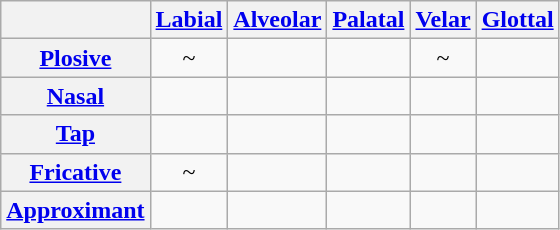<table class="wikitable" style="text-align:center">
<tr>
<th scope="col"></th>
<th scope="col"><a href='#'>Labial</a></th>
<th scope="col"><a href='#'>Alveolar</a></th>
<th scope="col"><a href='#'>Palatal</a></th>
<th scope="col"><a href='#'>Velar</a></th>
<th scope="col"><a href='#'>Glottal</a></th>
</tr>
<tr>
<th scope="row"><a href='#'>Plosive</a></th>
<td>~ </td>
<td> </td>
<td></td>
<td>~ </td>
<td></td>
</tr>
<tr>
<th scope="row"><a href='#'>Nasal</a></th>
<td></td>
<td></td>
<td></td>
<td></td>
<td></td>
</tr>
<tr>
<th scope="row"><a href='#'>Tap</a></th>
<td></td>
<td></td>
<td></td>
<td></td>
<td></td>
</tr>
<tr>
<th scope="row"><a href='#'>Fricative</a></th>
<td>~</td>
<td></td>
<td></td>
<td></td>
<td></td>
</tr>
<tr>
<th scope="row"><a href='#'>Approximant</a></th>
<td></td>
<td></td>
<td></td>
<td></td>
<td></td>
</tr>
</table>
